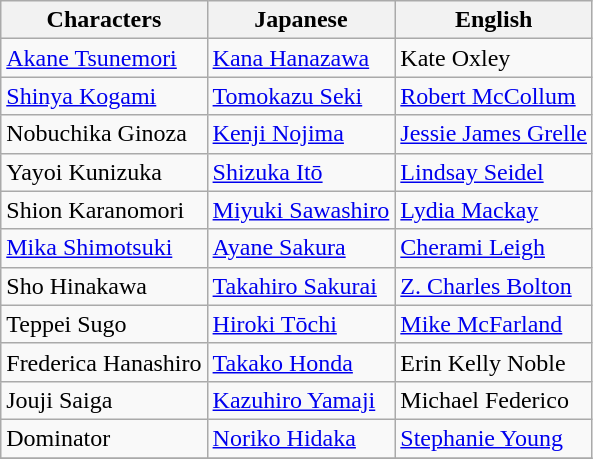<table class="wikitable">
<tr>
<th>Characters</th>
<th>Japanese</th>
<th>English</th>
</tr>
<tr>
<td><a href='#'>Akane Tsunemori</a></td>
<td><a href='#'>Kana Hanazawa</a></td>
<td>Kate Oxley</td>
</tr>
<tr>
<td><a href='#'>Shinya Kogami</a></td>
<td><a href='#'>Tomokazu Seki</a></td>
<td><a href='#'>Robert McCollum</a></td>
</tr>
<tr>
<td>Nobuchika Ginoza</td>
<td><a href='#'>Kenji Nojima</a></td>
<td><a href='#'>Jessie James Grelle</a></td>
</tr>
<tr>
<td>Yayoi Kunizuka</td>
<td><a href='#'>Shizuka Itō</a></td>
<td><a href='#'>Lindsay Seidel</a></td>
</tr>
<tr>
<td>Shion Karanomori</td>
<td><a href='#'>Miyuki Sawashiro</a></td>
<td><a href='#'>Lydia Mackay</a></td>
</tr>
<tr>
<td><a href='#'>Mika Shimotsuki</a></td>
<td><a href='#'>Ayane Sakura</a></td>
<td><a href='#'>Cherami Leigh</a></td>
</tr>
<tr>
<td>Sho Hinakawa</td>
<td><a href='#'>Takahiro Sakurai</a></td>
<td><a href='#'>Z. Charles Bolton</a></td>
</tr>
<tr>
<td>Teppei Sugo</td>
<td><a href='#'>Hiroki Tōchi</a></td>
<td><a href='#'>Mike McFarland</a></td>
</tr>
<tr>
<td>Frederica Hanashiro</td>
<td><a href='#'>Takako Honda</a></td>
<td>Erin Kelly Noble</td>
</tr>
<tr>
<td>Jouji Saiga</td>
<td><a href='#'>Kazuhiro Yamaji</a></td>
<td>Michael Federico</td>
</tr>
<tr>
<td>Dominator</td>
<td><a href='#'>Noriko Hidaka</a></td>
<td><a href='#'>Stephanie Young</a></td>
</tr>
<tr>
</tr>
</table>
